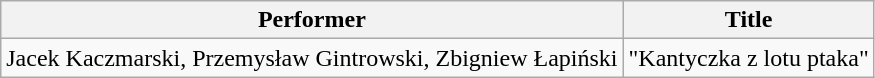<table class="wikitable">
<tr>
<th>Performer</th>
<th>Title</th>
</tr>
<tr>
<td>Jacek Kaczmarski, Przemysław Gintrowski, Zbigniew Łapiński</td>
<td>"Kantyczka z lotu ptaka"</td>
</tr>
</table>
